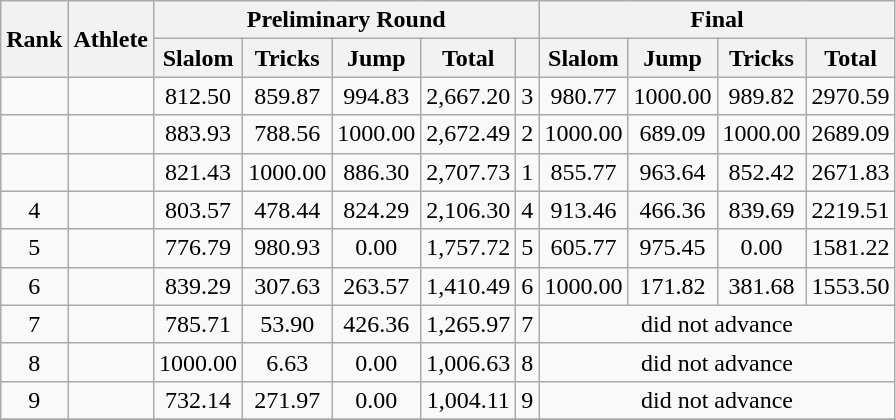<table class="wikitable sortable" style="text-align:center;">
<tr>
<th rowspan="2">Rank</th>
<th rowspan="2">Athlete</th>
<th colspan="5">Preliminary Round</th>
<th colspan="4">Final</th>
</tr>
<tr>
<th>Slalom</th>
<th>Tricks</th>
<th>Jump</th>
<th>Total</th>
<th></th>
<th>Slalom</th>
<th>Jump</th>
<th>Tricks</th>
<th>Total</th>
</tr>
<tr>
<td></td>
<td align=left></td>
<td>812.50</td>
<td>859.87</td>
<td>994.83</td>
<td>2,667.20</td>
<td>3</td>
<td>980.77</td>
<td>1000.00</td>
<td>989.82</td>
<td>2970.59</td>
</tr>
<tr>
<td></td>
<td align=left></td>
<td>883.93</td>
<td>788.56</td>
<td>1000.00</td>
<td>2,672.49</td>
<td>2</td>
<td>1000.00</td>
<td>689.09</td>
<td>1000.00</td>
<td>2689.09</td>
</tr>
<tr>
<td></td>
<td align=left></td>
<td>821.43</td>
<td>1000.00</td>
<td>886.30</td>
<td>2,707.73</td>
<td>1</td>
<td>855.77</td>
<td>963.64</td>
<td>852.42</td>
<td>2671.83</td>
</tr>
<tr>
<td>4</td>
<td align=left></td>
<td>803.57</td>
<td>478.44</td>
<td>824.29</td>
<td>2,106.30</td>
<td>4</td>
<td>913.46</td>
<td>466.36</td>
<td>839.69</td>
<td>2219.51</td>
</tr>
<tr>
<td>5</td>
<td align=left></td>
<td>776.79</td>
<td>980.93</td>
<td>0.00</td>
<td>1,757.72</td>
<td>5</td>
<td>605.77</td>
<td>975.45</td>
<td>0.00</td>
<td>1581.22</td>
</tr>
<tr>
<td>6</td>
<td align=left></td>
<td>839.29</td>
<td>307.63</td>
<td>263.57</td>
<td>1,410.49</td>
<td>6</td>
<td>1000.00</td>
<td>171.82</td>
<td>381.68</td>
<td>1553.50</td>
</tr>
<tr>
<td>7</td>
<td align=left></td>
<td>785.71</td>
<td>53.90</td>
<td>426.36</td>
<td>1,265.97</td>
<td>7</td>
<td colspan="4">did not advance</td>
</tr>
<tr>
<td>8</td>
<td align=left></td>
<td>1000.00</td>
<td>6.63</td>
<td>0.00</td>
<td>1,006.63</td>
<td>8</td>
<td colspan="4">did not advance</td>
</tr>
<tr>
<td>9</td>
<td align=left></td>
<td>732.14</td>
<td>271.97</td>
<td>0.00</td>
<td>1,004.11</td>
<td>9</td>
<td colspan="4">did not advance</td>
</tr>
<tr>
</tr>
</table>
